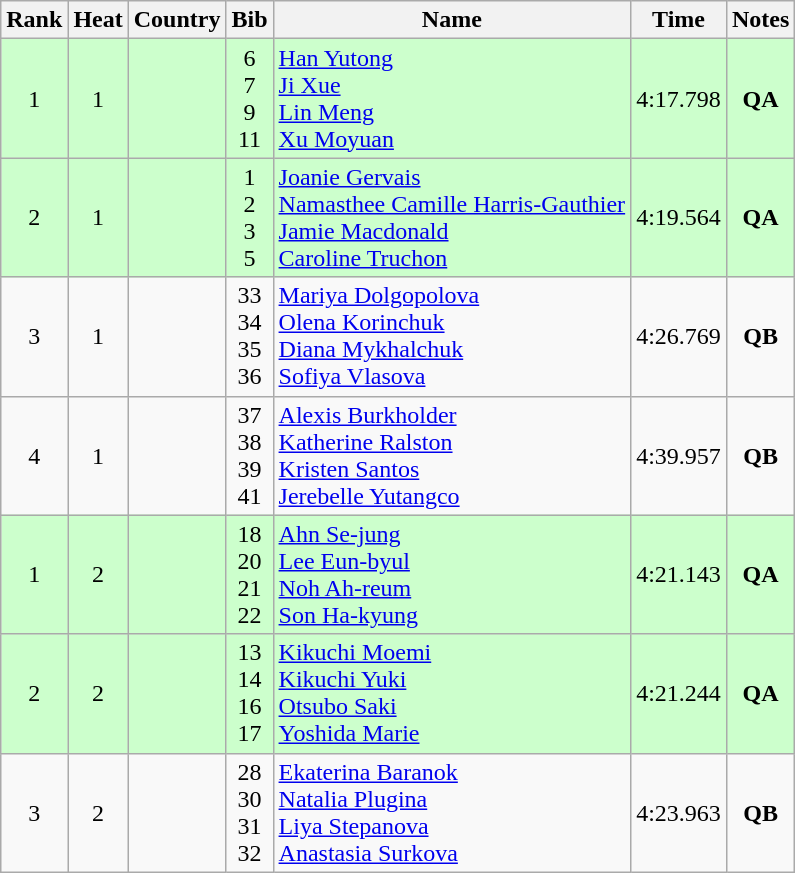<table class="wikitable sortable" style="text-align:center">
<tr>
<th>Rank</th>
<th>Heat</th>
<th>Country</th>
<th>Bib</th>
<th>Name</th>
<th>Time</th>
<th>Notes</th>
</tr>
<tr bgcolor=ccffcc>
<td>1</td>
<td>1</td>
<td align=left></td>
<td>6<br>7<br>9<br>11</td>
<td align=left><a href='#'>Han Yutong</a><br><a href='#'>Ji Xue</a><br><a href='#'>Lin Meng</a><br><a href='#'>Xu Moyuan</a></td>
<td>4:17.798</td>
<td><strong>QA</strong></td>
</tr>
<tr bgcolor=ccffcc>
<td>2</td>
<td>1</td>
<td align=left></td>
<td>1<br>2<br>3<br>5</td>
<td align=left><a href='#'>Joanie Gervais</a><br><a href='#'>Namasthee Camille Harris-Gauthier</a><br><a href='#'>Jamie Macdonald</a><br><a href='#'>Caroline Truchon</a></td>
<td>4:19.564</td>
<td><strong>QA</strong></td>
</tr>
<tr>
<td>3</td>
<td>1</td>
<td align=left></td>
<td>33<br>34<br>35<br>36</td>
<td align=left><a href='#'>Mariya Dolgopolova</a><br><a href='#'>Olena Korinchuk</a><br><a href='#'>Diana Mykhalchuk</a><br><a href='#'>Sofiya Vlasova</a></td>
<td>4:26.769</td>
<td><strong>QB</strong></td>
</tr>
<tr>
<td>4</td>
<td>1</td>
<td align=left></td>
<td>37<br>38<br>39<br>41</td>
<td align=left><a href='#'>Alexis Burkholder</a><br><a href='#'>Katherine Ralston</a><br><a href='#'>Kristen Santos</a><br><a href='#'>Jerebelle Yutangco</a></td>
<td>4:39.957</td>
<td><strong>QB</strong></td>
</tr>
<tr bgcolor=ccffcc>
<td>1</td>
<td>2</td>
<td align=left></td>
<td>18<br>20<br>21<br>22</td>
<td align=left><a href='#'>Ahn Se-jung</a><br><a href='#'>Lee Eun-byul</a><br><a href='#'>Noh Ah-reum</a><br><a href='#'>Son Ha-kyung</a></td>
<td>4:21.143</td>
<td><strong>QA</strong></td>
</tr>
<tr bgcolor=ccffcc>
<td>2</td>
<td>2</td>
<td align=left></td>
<td>13<br>14<br>16<br>17</td>
<td align=left><a href='#'>Kikuchi Moemi</a><br><a href='#'>Kikuchi Yuki</a><br><a href='#'>Otsubo Saki</a><br><a href='#'>Yoshida Marie</a></td>
<td>4:21.244</td>
<td><strong>QA</strong></td>
</tr>
<tr>
<td>3</td>
<td>2</td>
<td align=left></td>
<td>28<br>30<br>31<br>32</td>
<td align=left><a href='#'>Ekaterina Baranok</a><br><a href='#'>Natalia Plugina</a><br><a href='#'>Liya Stepanova</a><br><a href='#'>Anastasia Surkova</a></td>
<td>4:23.963</td>
<td><strong>QB</strong></td>
</tr>
</table>
